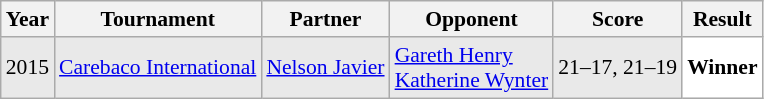<table class="sortable wikitable" style="font-size: 90%;">
<tr>
<th>Year</th>
<th>Tournament</th>
<th>Partner</th>
<th>Opponent</th>
<th>Score</th>
<th>Result</th>
</tr>
<tr style="background:#E9E9E9">
<td align="center">2015</td>
<td align="left"><a href='#'>Carebaco International</a></td>
<td align="left"> <a href='#'>Nelson Javier</a></td>
<td align="left"> <a href='#'>Gareth Henry</a><br> <a href='#'>Katherine Wynter</a></td>
<td align="left">21–17, 21–19</td>
<td style="text-align:left; background:white"> <strong>Winner</strong></td>
</tr>
</table>
